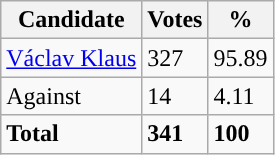<table class="wikitable style=text-align:right">
<tr>
<th>Candidate</th>
<th>Votes</th>
<th>%</th>
</tr>
<tr>
<td align=left><a href='#'>Václav Klaus</a></td>
<td>327</td>
<td>95.89</td>
</tr>
<tr>
<td align=left>Against</td>
<td>14</td>
<td>4.11</td>
</tr>
<tr>
<td align=left><strong>Total</strong></td>
<td><strong>341</strong></td>
<td><strong>100</strong></td>
</tr>
</table>
